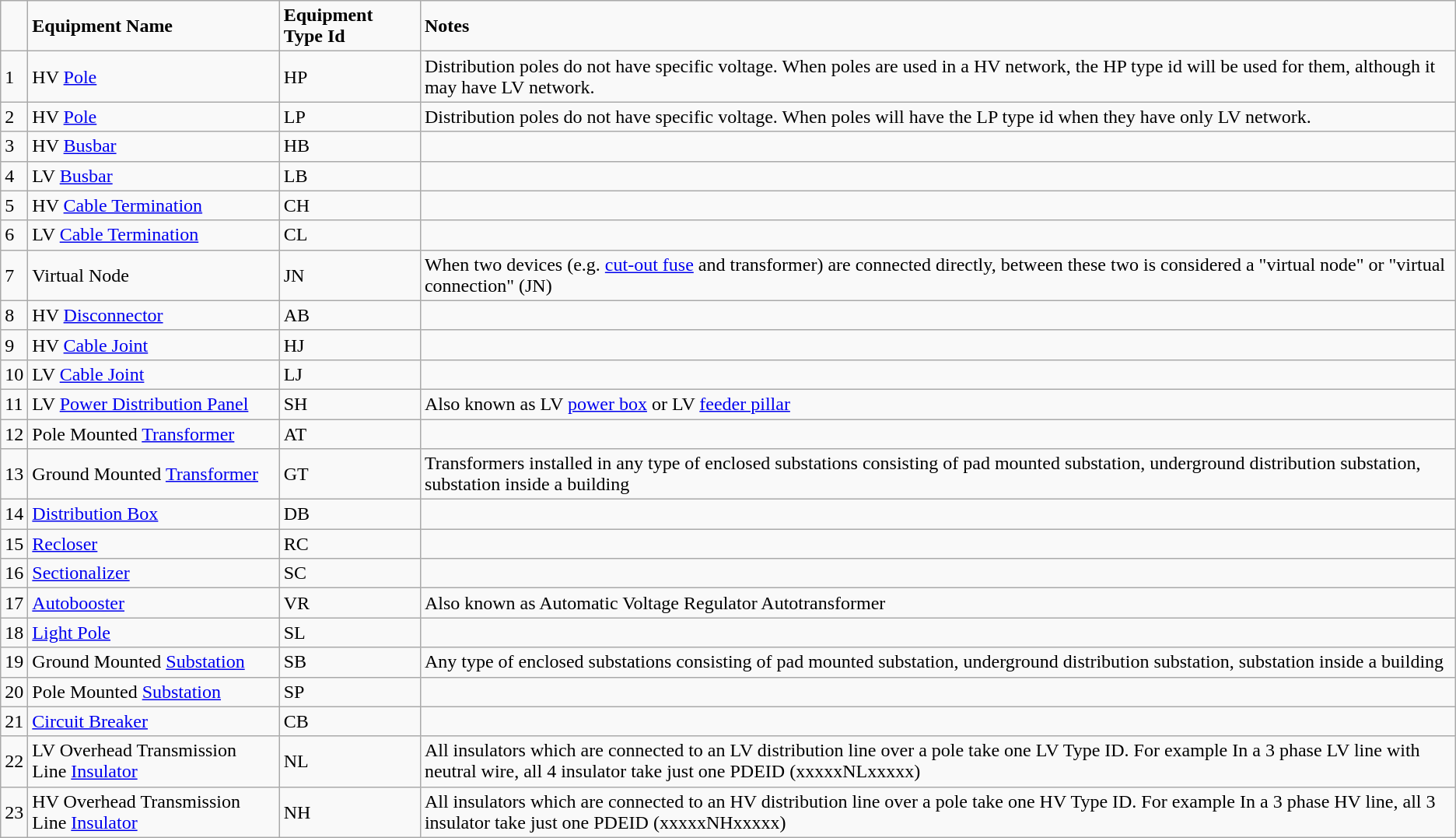<table class="wikitable">
<tr>
<td></td>
<td><strong>Equipment Name</strong></td>
<td><strong>Equipment Type Id</strong></td>
<td><strong>Notes</strong></td>
</tr>
<tr>
<td>1</td>
<td>HV <a href='#'>Pole</a></td>
<td>HP</td>
<td>Distribution poles do not have specific voltage. When poles are used in a HV network, the HP type id will be used for them, although it may have LV network.</td>
</tr>
<tr>
<td>2</td>
<td>HV <a href='#'>Pole</a></td>
<td>LP</td>
<td>Distribution poles do not have specific voltage. When poles will have the LP type id when they have only LV network.</td>
</tr>
<tr>
<td>3</td>
<td>HV <a href='#'>Busbar</a></td>
<td>HB</td>
<td></td>
</tr>
<tr>
<td>4</td>
<td>LV <a href='#'>Busbar</a></td>
<td>LB</td>
<td></td>
</tr>
<tr>
<td>5</td>
<td>HV <a href='#'>Cable Termination</a></td>
<td>CH</td>
<td></td>
</tr>
<tr>
<td>6</td>
<td>LV <a href='#'>Cable Termination</a></td>
<td>CL</td>
<td></td>
</tr>
<tr>
<td>7</td>
<td>Virtual Node</td>
<td>JN</td>
<td>When two devices (e.g. <a href='#'>cut-out fuse</a> and transformer)  are connected directly, between these two is considered a "virtual node" or "virtual connection" (JN)</td>
</tr>
<tr>
<td>8</td>
<td>HV <a href='#'>Disconnector</a></td>
<td>AB</td>
<td></td>
</tr>
<tr>
<td>9</td>
<td>HV <a href='#'>Cable Joint</a></td>
<td>HJ</td>
<td></td>
</tr>
<tr>
<td>10</td>
<td>LV <a href='#'>Cable Joint</a></td>
<td>LJ</td>
<td></td>
</tr>
<tr>
<td>11</td>
<td>LV <a href='#'>Power Distribution Panel</a></td>
<td>SH</td>
<td>Also known as LV <a href='#'>power box</a> or LV <a href='#'>feeder pillar</a></td>
</tr>
<tr>
<td>12</td>
<td>Pole Mounted <a href='#'>Transformer</a></td>
<td>AT</td>
<td></td>
</tr>
<tr>
<td>13</td>
<td>Ground Mounted <a href='#'>Transformer</a></td>
<td>GT</td>
<td>Transformers installed in any type of enclosed substations consisting of pad mounted substation, underground distribution substation, substation inside a building</td>
</tr>
<tr>
<td>14</td>
<td><a href='#'>Distribution Box</a></td>
<td>DB</td>
<td></td>
</tr>
<tr>
<td>15</td>
<td><a href='#'>Recloser</a></td>
<td>RC</td>
<td></td>
</tr>
<tr>
<td>16</td>
<td><a href='#'>Sectionalizer</a></td>
<td>SC</td>
<td></td>
</tr>
<tr>
<td>17</td>
<td><a href='#'>Autobooster</a></td>
<td>VR</td>
<td>Also known as Automatic Voltage Regulator Autotransformer</td>
</tr>
<tr>
<td>18</td>
<td><a href='#'>Light Pole</a></td>
<td>SL</td>
<td></td>
</tr>
<tr>
<td>19</td>
<td>Ground Mounted <a href='#'>Substation</a></td>
<td>SB</td>
<td>Any type of enclosed substations consisting of pad mounted substation, underground distribution substation, substation inside a building</td>
</tr>
<tr>
<td>20</td>
<td>Pole Mounted <a href='#'>Substation</a></td>
<td>SP</td>
<td></td>
</tr>
<tr>
<td>21</td>
<td><a href='#'>Circuit Breaker</a></td>
<td>СВ</td>
<td></td>
</tr>
<tr>
<td>22</td>
<td>LV Overhead Transmission Line <a href='#'>Insulator</a></td>
<td>NL</td>
<td>All insulators which are connected to an LV distribution line over a pole take one LV Type ID. For example In a 3 phase LV line with neutral wire, all 4 insulator take just one PDEID (xxxxxNLxxxxx)</td>
</tr>
<tr>
<td>23</td>
<td>HV Overhead Transmission Line <a href='#'>Insulator</a></td>
<td>NH</td>
<td>All insulators which are connected to an HV distribution line over a pole take one HV Type ID. For example In a 3 phase HV line, all 3 insulator take just one PDEID (xxxxxNHxxxxx)</td>
</tr>
</table>
